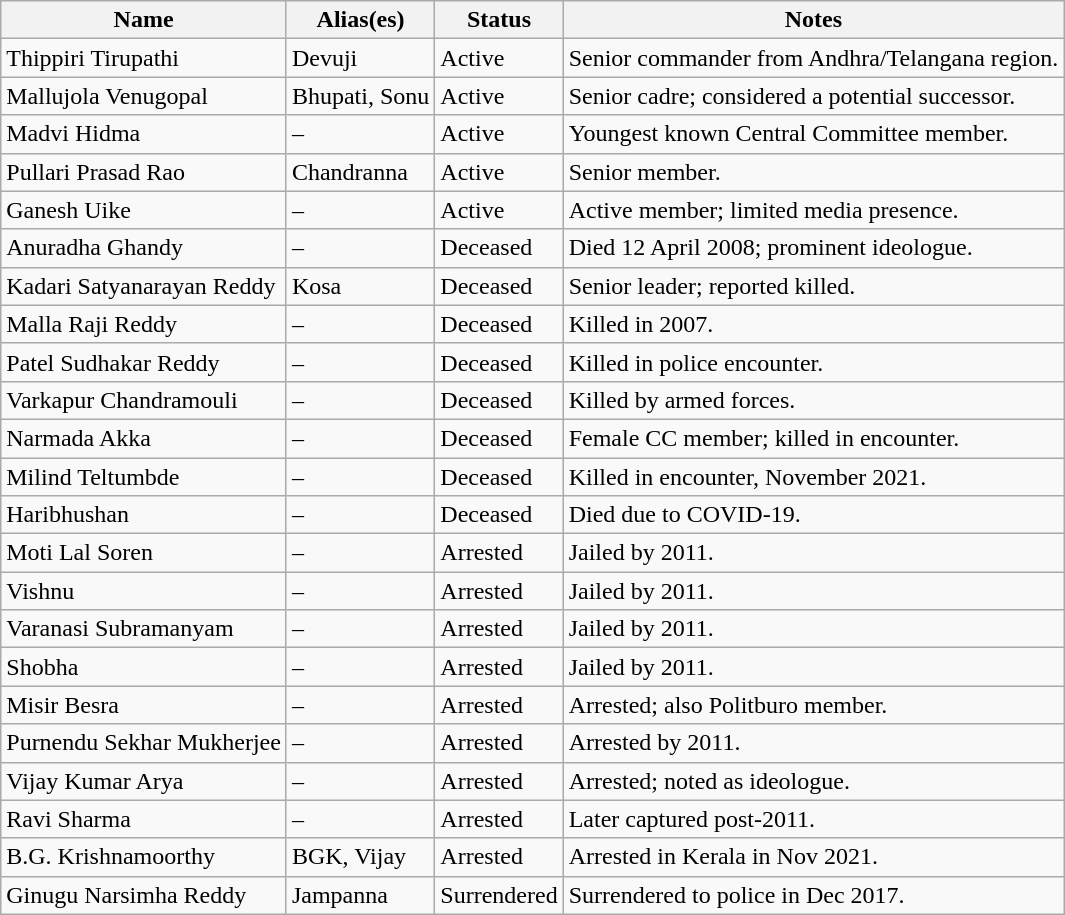<table class="wikitable sortable">
<tr>
<th>Name</th>
<th>Alias(es)</th>
<th>Status</th>
<th>Notes</th>
</tr>
<tr>
<td>Thippiri Tirupathi</td>
<td>Devuji</td>
<td>Active</td>
<td>Senior commander from Andhra/Telangana region. </td>
</tr>
<tr>
<td>Mallujola Venugopal</td>
<td>Bhupati, Sonu</td>
<td>Active</td>
<td>Senior cadre; considered a potential successor. </td>
</tr>
<tr>
<td>Madvi Hidma</td>
<td>–</td>
<td>Active</td>
<td>Youngest known Central Committee member. </td>
</tr>
<tr>
<td>Pullari Prasad Rao</td>
<td>Chandranna</td>
<td>Active</td>
<td>Senior member.</td>
</tr>
<tr>
<td>Ganesh Uike</td>
<td>–</td>
<td>Active</td>
<td>Active member; limited media presence.</td>
</tr>
<tr>
<td>Anuradha Ghandy</td>
<td>–</td>
<td>Deceased</td>
<td>Died 12 April 2008; prominent ideologue. </td>
</tr>
<tr>
<td>Kadari Satyanarayan Reddy</td>
<td>Kosa</td>
<td>Deceased</td>
<td>Senior leader; reported killed. </td>
</tr>
<tr>
<td>Malla Raji Reddy</td>
<td>–</td>
<td>Deceased</td>
<td>Killed in 2007. </td>
</tr>
<tr>
<td>Patel Sudhakar Reddy</td>
<td>–</td>
<td>Deceased</td>
<td>Killed in police encounter. </td>
</tr>
<tr>
<td>Varkapur Chandramouli</td>
<td>–</td>
<td>Deceased</td>
<td>Killed by armed forces. </td>
</tr>
<tr>
<td>Narmada Akka</td>
<td>–</td>
<td>Deceased</td>
<td>Female CC member; killed in encounter. </td>
</tr>
<tr>
<td>Milind Teltumbde</td>
<td>–</td>
<td>Deceased</td>
<td>Killed in encounter, November 2021. </td>
</tr>
<tr>
<td>Haribhushan</td>
<td>–</td>
<td>Deceased</td>
<td>Died due to COVID-19. </td>
</tr>
<tr>
<td>Moti Lal Soren</td>
<td>–</td>
<td>Arrested</td>
<td>Jailed by 2011. </td>
</tr>
<tr>
<td>Vishnu</td>
<td>–</td>
<td>Arrested</td>
<td>Jailed by 2011. </td>
</tr>
<tr>
<td>Varanasi Subramanyam</td>
<td>–</td>
<td>Arrested</td>
<td>Jailed by 2011. </td>
</tr>
<tr>
<td>Shobha</td>
<td>–</td>
<td>Arrested</td>
<td>Jailed by 2011. </td>
</tr>
<tr>
<td>Misir Besra</td>
<td>–</td>
<td>Arrested</td>
<td>Arrested; also Politburo member. </td>
</tr>
<tr>
<td>Purnendu Sekhar Mukherjee</td>
<td>–</td>
<td>Arrested</td>
<td>Arrested by 2011. </td>
</tr>
<tr>
<td>Vijay Kumar Arya</td>
<td>–</td>
<td>Arrested</td>
<td>Arrested; noted as ideologue. </td>
</tr>
<tr>
<td>Ravi Sharma</td>
<td>–</td>
<td>Arrested</td>
<td>Later captured post-2011. </td>
</tr>
<tr>
<td>B.G. Krishnamoorthy</td>
<td>BGK, Vijay</td>
<td>Arrested</td>
<td>Arrested in Kerala in Nov 2021. </td>
</tr>
<tr>
<td>Ginugu Narsimha Reddy</td>
<td>Jampanna</td>
<td>Surrendered</td>
<td>Surrendered to police in Dec 2017. </td>
</tr>
</table>
